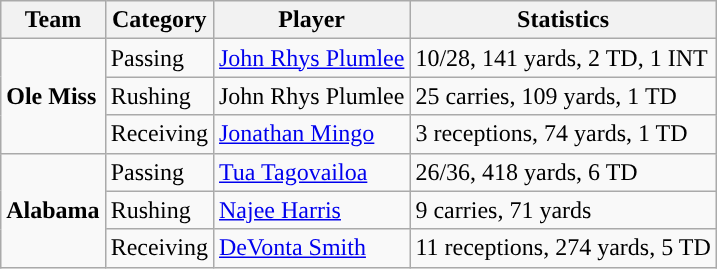<table class="wikitable" style="float: right;">
<tr>
<th>Team</th>
<th>Category</th>
<th>Player</th>
<th>Statistics</th>
</tr>
<tr>
<td rowspan=3><strong>Ole Miss</strong></td>
<td>Passing</td>
<td><a href='#'>John Rhys Plumlee</a></td>
<td>10/28, 141 yards, 2 TD, 1 INT</td>
</tr>
<tr>
<td>Rushing</td>
<td>John Rhys Plumlee</td>
<td>25 carries, 109 yards, 1 TD</td>
</tr>
<tr>
<td>Receiving</td>
<td><a href='#'>Jonathan Mingo</a></td>
<td>3 receptions, 74 yards, 1 TD</td>
</tr>
<tr>
<td rowspan=3><strong>Alabama</strong></td>
<td>Passing</td>
<td><a href='#'>Tua Tagovailoa</a></td>
<td>26/36, 418 yards, 6 TD</td>
</tr>
<tr>
<td>Rushing</td>
<td><a href='#'>Najee Harris</a></td>
<td>9 carries, 71 yards</td>
</tr>
<tr>
<td>Receiving</td>
<td><a href='#'>DeVonta Smith</a></td>
<td>11 receptions, 274 yards, 5 TD</td>
</tr>
</table>
